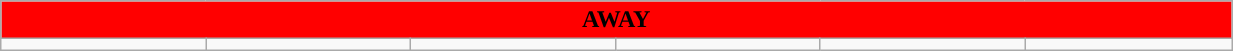<table class="wikitable collapsible collapsed" style="width:65%">
<tr>
<th colspan=10 ! style="color:black; background:red">AWAY</th>
</tr>
<tr>
<td></td>
<td></td>
<td></td>
<td></td>
<td></td>
<td></td>
</tr>
</table>
